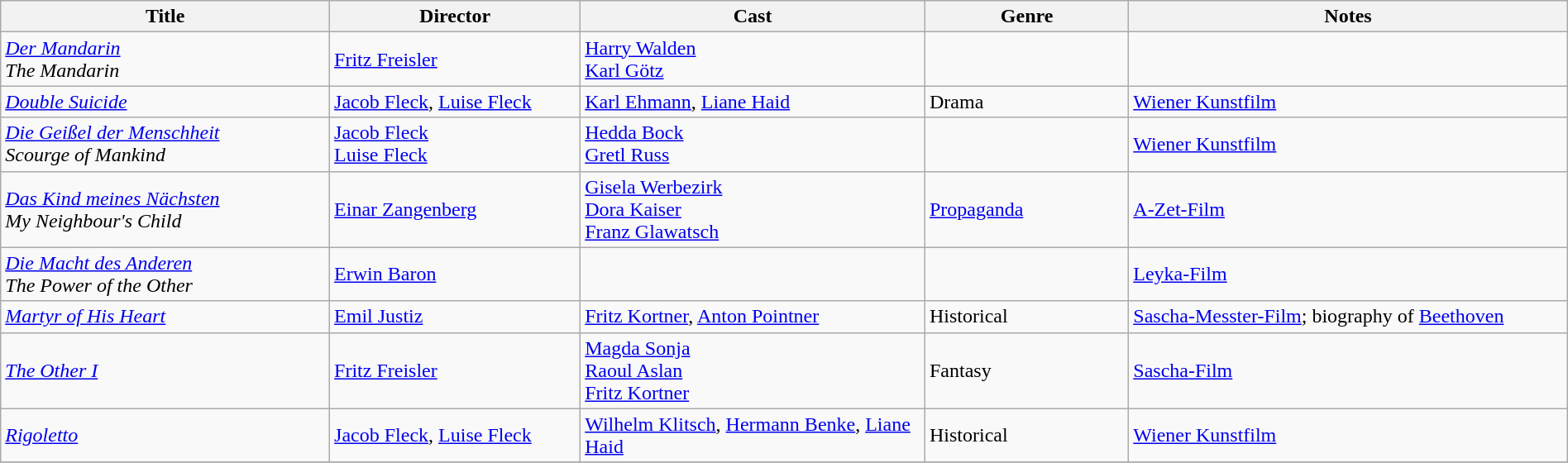<table class="wikitable" width= "100%">
<tr>
<th width=21%>Title</th>
<th width=16%>Director</th>
<th width=22%>Cast</th>
<th width=13%>Genre</th>
<th width=28%>Notes</th>
</tr>
<tr>
<td><em><a href='#'>Der Mandarin</a></em><br><em>The Mandarin</em></td>
<td><a href='#'>Fritz Freisler</a></td>
<td><a href='#'>Harry Walden</a><br><a href='#'>Karl Götz</a></td>
<td></td>
<td></td>
</tr>
<tr>
<td><em><a href='#'>Double Suicide</a></em></td>
<td><a href='#'>Jacob Fleck</a>, <a href='#'>Luise Fleck</a></td>
<td><a href='#'>Karl Ehmann</a>, <a href='#'>Liane Haid</a></td>
<td>Drama</td>
<td><a href='#'>Wiener Kunstfilm</a></td>
</tr>
<tr>
<td><em><a href='#'>Die Geißel der Menschheit</a></em><br><em>Scourge of Mankind</em></td>
<td><a href='#'>Jacob Fleck</a><br><a href='#'>Luise Fleck</a></td>
<td><a href='#'>Hedda Bock</a><br><a href='#'>Gretl Russ</a></td>
<td></td>
<td><a href='#'>Wiener Kunstfilm</a></td>
</tr>
<tr>
<td><em><a href='#'>Das Kind meines Nächsten</a></em><br><em>My Neighbour's Child</em></td>
<td><a href='#'>Einar Zangenberg</a></td>
<td><a href='#'>Gisela Werbezirk</a><br><a href='#'>Dora Kaiser</a><br><a href='#'>Franz Glawatsch</a></td>
<td><a href='#'>Propaganda</a></td>
<td><a href='#'>A-Zet-Film</a></td>
</tr>
<tr>
<td><em><a href='#'>Die Macht des Anderen</a></em><br><em>The Power of the Other</em></td>
<td><a href='#'>Erwin Baron</a></td>
<td></td>
<td></td>
<td><a href='#'>Leyka-Film</a></td>
</tr>
<tr>
<td><em><a href='#'>Martyr of His Heart</a></em></td>
<td><a href='#'>Emil Justiz</a></td>
<td><a href='#'>Fritz Kortner</a>, <a href='#'>Anton Pointner</a></td>
<td>Historical</td>
<td><a href='#'>Sascha-Messter-Film</a>; biography of <a href='#'>Beethoven</a></td>
</tr>
<tr>
<td><em><a href='#'>The Other I</a></em></td>
<td><a href='#'>Fritz Freisler</a></td>
<td><a href='#'>Magda Sonja</a><br><a href='#'>Raoul Aslan</a><br><a href='#'>Fritz Kortner</a></td>
<td>Fantasy</td>
<td><a href='#'>Sascha-Film</a></td>
</tr>
<tr>
<td><em><a href='#'>Rigoletto</a></em></td>
<td><a href='#'>Jacob Fleck</a>, <a href='#'>Luise Fleck</a></td>
<td><a href='#'>Wilhelm Klitsch</a>, <a href='#'>Hermann Benke</a>, <a href='#'>Liane Haid</a></td>
<td>Historical</td>
<td><a href='#'>Wiener Kunstfilm</a></td>
</tr>
<tr>
</tr>
</table>
